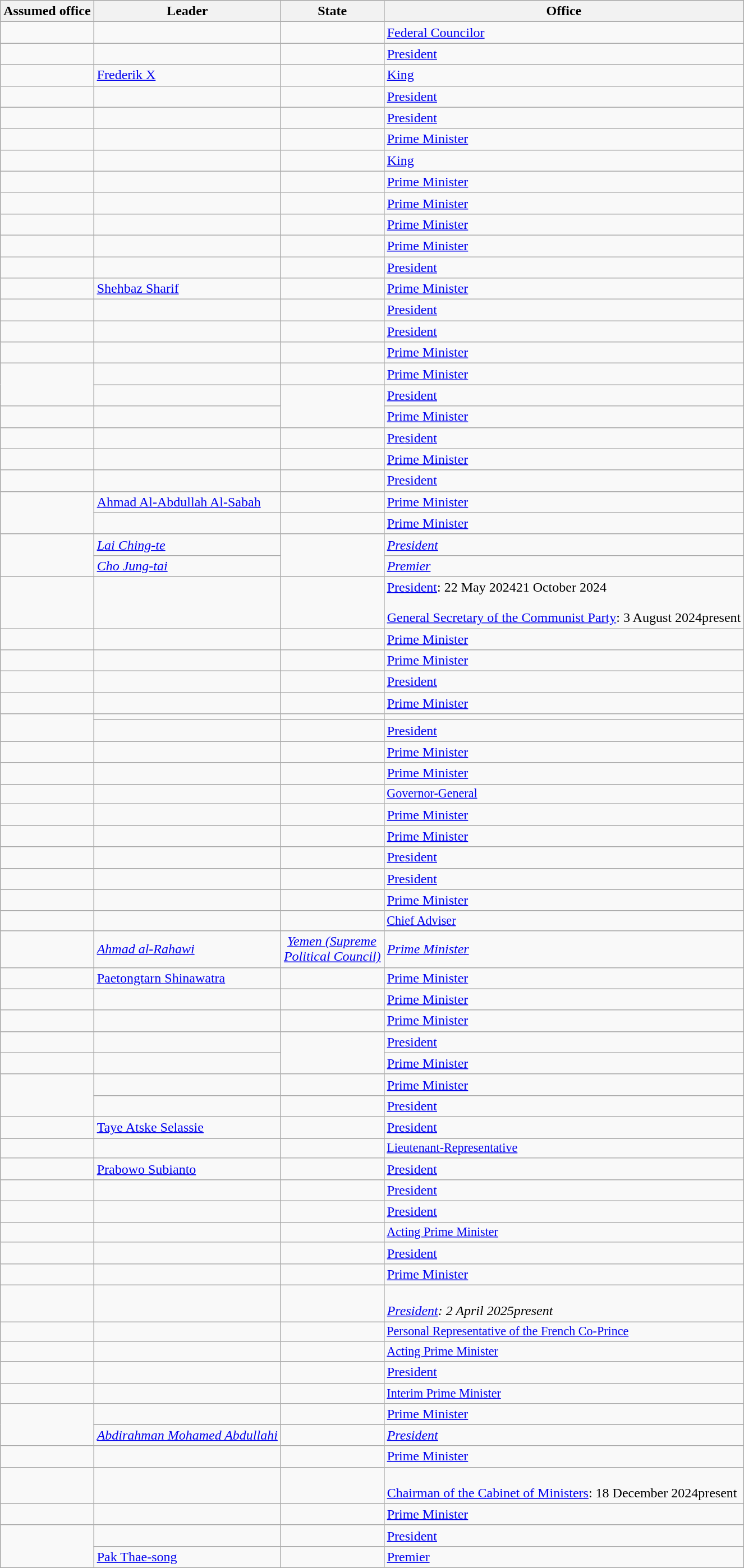<table class="wikitable sortable">
<tr>
<th>Assumed office</th>
<th>Leader</th>
<th>State</th>
<th class=unsortable>Office</th>
</tr>
<tr>
<td></td>
<td></td>
<td></td>
<td><a href='#'>Federal Councilor</a></td>
</tr>
<tr>
<td></td>
<td></td>
<td></td>
<td><a href='#'>President</a></td>
</tr>
<tr>
<td></td>
<td><a href='#'>Frederik X</a></td>
<td></td>
<td><a href='#'>King</a></td>
</tr>
<tr>
<td></td>
<td></td>
<td></td>
<td><a href='#'>President</a></td>
</tr>
<tr>
<td></td>
<td></td>
<td></td>
<td><a href='#'>President</a></td>
</tr>
<tr>
<td></td>
<td></td>
<td></td>
<td><a href='#'>Prime Minister</a></td>
</tr>
<tr>
<td></td>
<td></td>
<td></td>
<td><a href='#'>King</a></td>
</tr>
<tr>
<td></td>
<td></td>
<td></td>
<td><a href='#'>Prime Minister</a></td>
</tr>
<tr>
<td></td>
<td></td>
<td></td>
<td><a href='#'>Prime Minister</a></td>
</tr>
<tr>
<td></td>
<td></td>
<td></td>
<td><a href='#'>Prime Minister</a></td>
</tr>
<tr>
<td></td>
<td></td>
<td></td>
<td><a href='#'>Prime Minister</a></td>
</tr>
<tr>
<td></td>
<td></td>
<td></td>
<td><a href='#'>President</a></td>
</tr>
<tr>
<td></td>
<td data-sort-value=Shehbaz><a href='#'>Shehbaz Sharif</a></td>
<td></td>
<td><a href='#'>Prime Minister</a></td>
</tr>
<tr>
<td></td>
<td></td>
<td></td>
<td><a href='#'>President</a></td>
</tr>
<tr>
<td></td>
<td></td>
<td></td>
<td><a href='#'>President</a></td>
</tr>
<tr>
<td></td>
<td></td>
<td></td>
<td><a href='#'>Prime Minister</a></td>
</tr>
<tr>
<td rowspan=2></td>
<td></td>
<td></td>
<td><a href='#'>Prime Minister</a></td>
</tr>
<tr>
<td></td>
<td rowspan=2></td>
<td><a href='#'>President</a></td>
</tr>
<tr>
<td></td>
<td></td>
<td><a href='#'>Prime Minister</a></td>
</tr>
<tr>
<td></td>
<td></td>
<td></td>
<td><a href='#'>President</a></td>
</tr>
<tr>
<td></td>
<td></td>
<td></td>
<td><a href='#'>Prime Minister</a></td>
</tr>
<tr>
<td></td>
<td></td>
<td data-sort-value=Macedonia></td>
<td><a href='#'>President</a></td>
</tr>
<tr>
<td rowspan=2></td>
<td data-sort-value=Sabah><a href='#'>Ahmad Al-Abdullah Al-Sabah</a></td>
<td></td>
<td><a href='#'>Prime Minister</a></td>
</tr>
<tr>
<td></td>
<td></td>
<td><a href='#'>Prime Minister</a></td>
</tr>
<tr>
<td rowspan=2></td>
<td><em><a href='#'>Lai Ching-te</a></em></td>
<td rowspan=2><em></em></td>
<td><em><a href='#'>President</a></em></td>
</tr>
<tr>
<td><em><a href='#'>Cho Jung-tai</a></em></td>
<td><em><a href='#'>Premier</a></em></td>
</tr>
<tr>
<td></td>
<td></td>
<td></td>
<td><a href='#'>President</a>: 22 May 202421 October 2024<br><br><a href='#'>General Secretary of the Communist Party</a>: 3 August 2024present</td>
</tr>
<tr>
<td></td>
<td></td>
<td></td>
<td><a href='#'>Prime Minister</a></td>
</tr>
<tr>
<td></td>
<td></td>
<td data-sort-value=Congo DR></td>
<td><a href='#'>Prime Minister</a></td>
</tr>
<tr>
<td></td>
<td></td>
<td></td>
<td><a href='#'>President</a></td>
</tr>
<tr>
<td></td>
<td></td>
<td data-sort-value=Macedonia></td>
<td><a href='#'>Prime Minister</a></td>
</tr>
<tr>
<td rowspan=2></td>
<td></td>
<td></td>
<td></td>
</tr>
<tr>
<td></td>
<td></td>
<td><a href='#'>President</a></td>
</tr>
<tr>
<td></td>
<td></td>
<td></td>
<td><a href='#'>Prime Minister</a></td>
</tr>
<tr>
<td></td>
<td></td>
<td></td>
<td><a href='#'>Prime Minister</a></td>
</tr>
<tr style=font-size:92%>
<td></td>
<td></td>
<td></td>
<td><a href='#'>Governor-General</a></td>
</tr>
<tr>
<td></td>
<td></td>
<td></td>
<td><a href='#'>Prime Minister</a></td>
</tr>
<tr>
<td></td>
<td></td>
<td></td>
<td><a href='#'>Prime Minister</a></td>
</tr>
<tr>
<td></td>
<td></td>
<td></td>
<td><a href='#'>President</a></td>
</tr>
<tr>
<td></td>
<td></td>
<td></td>
<td><a href='#'>President</a></td>
</tr>
<tr>
<td></td>
<td></td>
<td></td>
<td><a href='#'>Prime Minister</a></td>
</tr>
<tr style=font-size:92%>
<td></td>
<td></td>
<td></td>
<td><a href='#'>Chief Adviser</a></td>
</tr>
<tr>
<td></td>
<td data-sort-value=al-Rahawi><em><a href='#'>Ahmad al-Rahawi</a></em></td>
<td> <em><a href='#'>Yemen (Supreme<br>Political Council)</a></em></td>
<td><em><a href='#'>Prime Minister</a></em></td>
</tr>
<tr>
<td></td>
<td><a href='#'>Paetongtarn Shinawatra</a></td>
<td></td>
<td><a href='#'>Prime Minister</a></td>
</tr>
<tr>
<td></td>
<td></td>
<td></td>
<td><a href='#'>Prime Minister</a></td>
</tr>
<tr>
<td></td>
<td></td>
<td></td>
<td><a href='#'>Prime Minister</a></td>
</tr>
<tr>
<td></td>
<td></td>
<td rowspan=2></td>
<td><a href='#'>President</a></td>
</tr>
<tr>
<td></td>
<td></td>
<td><a href='#'>Prime Minister</a></td>
</tr>
<tr>
<td rowspan=2></td>
<td></td>
<td></td>
<td><a href='#'>Prime Minister</a></td>
</tr>
<tr>
<td></td>
<td></td>
<td><a href='#'>President</a></td>
</tr>
<tr>
<td></td>
<td><a href='#'>Taye Atske Selassie</a></td>
<td></td>
<td><a href='#'>President</a></td>
</tr>
<tr style=font-size:92%>
<td></td>
<td></td>
<td></td>
<td><a href='#'>Lieutenant-Representative</a></td>
</tr>
<tr>
<td></td>
<td data-sort-value=Prabowo><a href='#'>Prabowo Subianto</a></td>
<td></td>
<td><a href='#'>President</a></td>
</tr>
<tr>
<td></td>
<td></td>
<td></td>
<td><a href='#'>President</a></td>
</tr>
<tr>
<td></td>
<td></td>
<td></td>
<td><a href='#'>President</a></td>
</tr>
<tr style=font-size:92%>
<td></td>
<td></td>
<td></td>
<td><a href='#'>Acting Prime Minister</a></td>
</tr>
<tr>
<td></td>
<td></td>
<td></td>
<td><a href='#'>President</a></td>
</tr>
<tr>
<td></td>
<td></td>
<td></td>
<td><a href='#'>Prime Minister</a></td>
</tr>
<tr>
<td></td>
<td><em></em></td>
<td><em></em></td>
<td><em><br><a href='#'>President</a>: 2 April 2025present</em></td>
</tr>
<tr style=font-size:92%>
<td></td>
<td></td>
<td></td>
<td><a href='#'>Personal Representative of the French Co-Prince</a></td>
</tr>
<tr style=font-size:92%>
<td></td>
<td></td>
<td></td>
<td><a href='#'>Acting Prime Minister</a></td>
</tr>
<tr>
<td></td>
<td></td>
<td></td>
<td><a href='#'>President</a></td>
</tr>
<tr style=font-size:92%>
<td></td>
<td></td>
<td></td>
<td><a href='#'>Interim Prime Minister</a></td>
</tr>
<tr>
<td rowspan=2></td>
<td></td>
<td></td>
<td><a href='#'>Prime Minister</a></td>
</tr>
<tr>
<td><em><a href='#'>Abdirahman Mohamed Abdullahi</a></em></td>
<td><em></em></td>
<td><em><a href='#'>President</a></em></td>
</tr>
<tr>
<td></td>
<td></td>
<td></td>
<td><a href='#'>Prime Minister</a></td>
</tr>
<tr>
<td></td>
<td></td>
<td></td>
<td><br><a href='#'>Chairman of the Cabinet of Ministers</a>: 18 December 2024present</td>
</tr>
<tr>
<td></td>
<td></td>
<td></td>
<td><a href='#'>Prime Minister</a></td>
</tr>
<tr>
<td rowspan=2></td>
<td></td>
<td></td>
<td><a href='#'>President</a></td>
</tr>
<tr>
<td><a href='#'>Pak Thae-song</a></td>
<td data-sort-value=Korea></td>
<td><a href='#'>Premier</a></td>
</tr>
</table>
